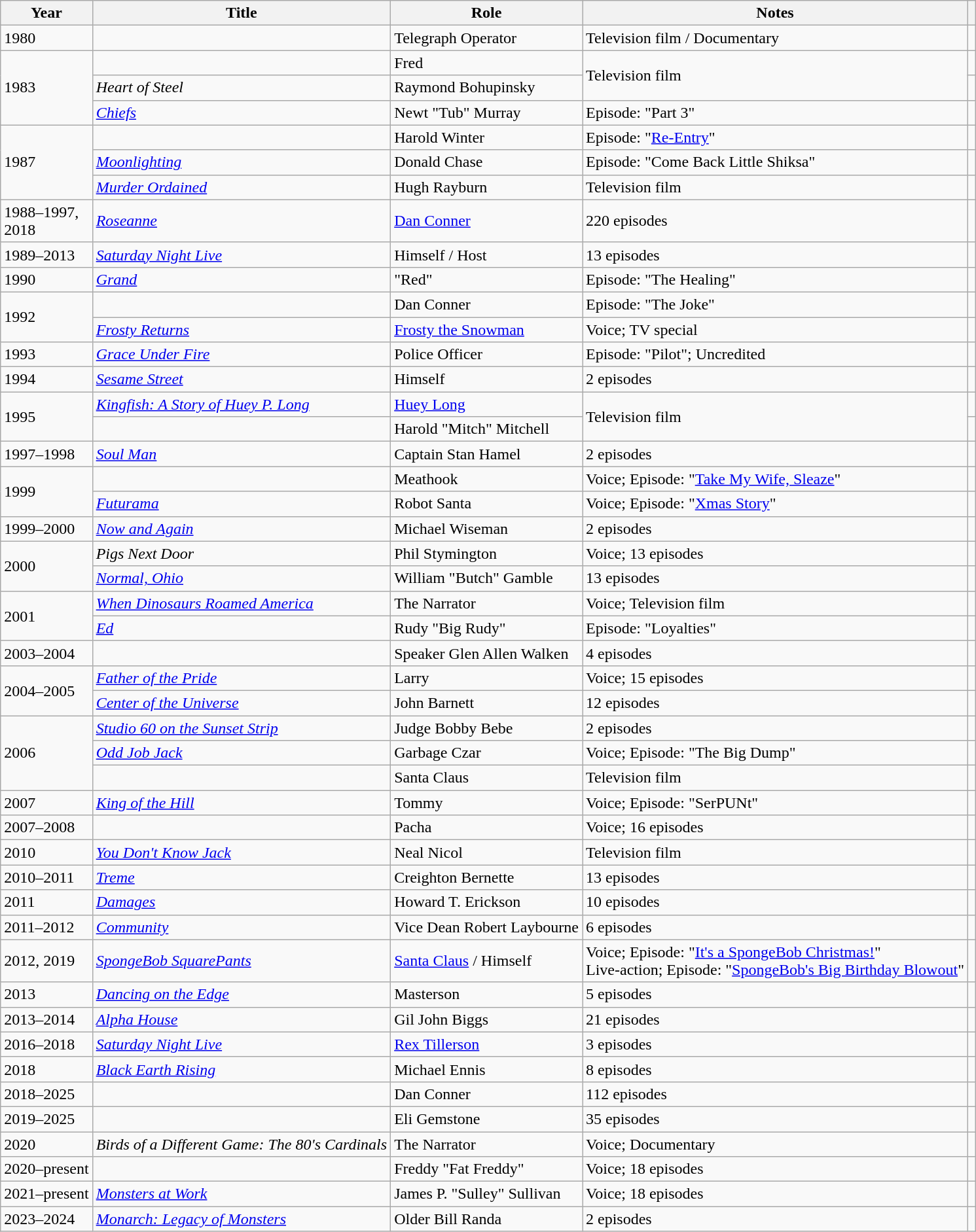<table class="wikitable sortable plainrowheaders">
<tr>
<th scope="col">Year</th>
<th scope="col">Title</th>
<th scope="col">Role</th>
<th scope="col">Notes</th>
<th scope="col" class="unsortable"></th>
</tr>
<tr>
<td>1980</td>
<td><em></em></td>
<td>Telegraph Operator</td>
<td>Television film / Documentary</td>
<td style="text-align:center;"></td>
</tr>
<tr>
<td rowspan="3">1983</td>
<td><em></em></td>
<td>Fred</td>
<td rowspan="2">Television film</td>
<td></td>
</tr>
<tr>
<td><em>Heart of Steel</em></td>
<td>Raymond Bohupinsky</td>
<td></td>
</tr>
<tr>
<td><em><a href='#'>Chiefs</a></em></td>
<td>Newt "Tub" Murray</td>
<td>Episode: "Part 3"</td>
<td></td>
</tr>
<tr>
<td rowspan="3">1987</td>
<td></td>
<td>Harold Winter</td>
<td>Episode: "<a href='#'>Re-Entry</a>"</td>
<td></td>
</tr>
<tr>
<td><em><a href='#'>Moonlighting</a></em></td>
<td>Donald Chase</td>
<td>Episode: "Come Back Little Shiksa"</td>
<td></td>
</tr>
<tr>
<td><em><a href='#'>Murder Ordained</a></em></td>
<td>Hugh Rayburn</td>
<td>Television film</td>
<td></td>
</tr>
<tr>
<td>1988–1997,<br> 2018</td>
<td><em><a href='#'>Roseanne</a></em></td>
<td><a href='#'>Dan Conner</a></td>
<td>220 episodes</td>
<td></td>
</tr>
<tr>
<td>1989–2013</td>
<td><em><a href='#'>Saturday Night Live</a></em></td>
<td>Himself / Host</td>
<td>13 episodes</td>
<td></td>
</tr>
<tr>
<td>1990</td>
<td><em><a href='#'>Grand</a></em></td>
<td>"Red"</td>
<td>Episode: "The Healing"</td>
<td></td>
</tr>
<tr>
<td rowspan="2">1992</td>
<td></td>
<td>Dan Conner</td>
<td>Episode: "The Joke"</td>
<td></td>
</tr>
<tr>
<td><em><a href='#'>Frosty Returns</a></em></td>
<td><a href='#'>Frosty the Snowman</a></td>
<td>Voice; TV special</td>
<td></td>
</tr>
<tr>
<td>1993</td>
<td><em><a href='#'>Grace Under Fire</a></em></td>
<td>Police Officer</td>
<td>Episode: "Pilot"; Uncredited</td>
<td style="text-align:center;"></td>
</tr>
<tr>
<td>1994</td>
<td><em><a href='#'>Sesame Street</a></em></td>
<td>Himself</td>
<td>2 episodes</td>
<td></td>
</tr>
<tr>
<td rowspan="2">1995</td>
<td><em><a href='#'>Kingfish: A Story of Huey P. Long</a></em></td>
<td><a href='#'>Huey Long</a></td>
<td rowspan="2">Television film</td>
<td></td>
</tr>
<tr>
<td><em></em></td>
<td>Harold "Mitch" Mitchell</td>
<td></td>
</tr>
<tr>
<td>1997–1998</td>
<td><em><a href='#'>Soul Man</a></em></td>
<td>Captain Stan Hamel</td>
<td>2 episodes</td>
<td></td>
</tr>
<tr>
<td rowspan="2">1999</td>
<td><em></em></td>
<td>Meathook</td>
<td>Voice; Episode: "<a href='#'>Take My Wife, Sleaze</a>"</td>
<td></td>
</tr>
<tr>
<td><em><a href='#'>Futurama</a></em></td>
<td>Robot Santa</td>
<td>Voice; Episode: "<a href='#'>Xmas Story</a>"</td>
<td></td>
</tr>
<tr>
<td>1999–2000</td>
<td><em><a href='#'>Now and Again</a></em></td>
<td>Michael Wiseman</td>
<td>2 episodes</td>
<td></td>
</tr>
<tr>
<td rowspan="2">2000</td>
<td><em>Pigs Next Door</em></td>
<td>Phil Stymington</td>
<td>Voice; 13 episodes</td>
<td></td>
</tr>
<tr>
<td><em><a href='#'>Normal, Ohio</a></em></td>
<td>William "Butch" Gamble</td>
<td>13 episodes</td>
<td></td>
</tr>
<tr>
<td rowspan="2">2001</td>
<td><em><a href='#'>When Dinosaurs Roamed America</a></em></td>
<td>The Narrator</td>
<td>Voice; Television film</td>
<td></td>
</tr>
<tr>
<td><em><a href='#'>Ed</a></em></td>
<td>Rudy "Big Rudy"</td>
<td>Episode: "Loyalties"</td>
<td></td>
</tr>
<tr>
<td>2003–2004</td>
<td></td>
<td>Speaker Glen Allen Walken</td>
<td>4 episodes</td>
<td></td>
</tr>
<tr>
<td rowspan="2">2004–2005</td>
<td><em><a href='#'>Father of the Pride</a></em></td>
<td>Larry</td>
<td>Voice; 15 episodes</td>
<td></td>
</tr>
<tr>
<td><em><a href='#'>Center of the Universe</a></em></td>
<td>John Barnett</td>
<td>12 episodes</td>
<td></td>
</tr>
<tr>
<td rowspan="3">2006</td>
<td><em><a href='#'>Studio 60 on the Sunset Strip</a></em></td>
<td>Judge Bobby Bebe</td>
<td>2 episodes</td>
<td></td>
</tr>
<tr>
<td><em><a href='#'>Odd Job Jack</a></em></td>
<td>Garbage Czar</td>
<td>Voice; Episode: "The Big Dump"</td>
<td></td>
</tr>
<tr>
<td><em></em></td>
<td>Santa Claus</td>
<td>Television film</td>
<td></td>
</tr>
<tr>
<td>2007</td>
<td><em><a href='#'>King of the Hill</a></em></td>
<td>Tommy</td>
<td>Voice; Episode: "SerPUNt"</td>
<td></td>
</tr>
<tr>
<td>2007–2008</td>
<td></td>
<td>Pacha</td>
<td>Voice; 16 episodes</td>
<td></td>
</tr>
<tr>
<td>2010</td>
<td><em><a href='#'>You Don't Know Jack</a></em></td>
<td>Neal Nicol</td>
<td>Television film</td>
<td></td>
</tr>
<tr>
<td>2010–2011</td>
<td><em><a href='#'>Treme</a></em></td>
<td>Creighton Bernette</td>
<td>13 episodes</td>
<td></td>
</tr>
<tr>
<td>2011</td>
<td><em><a href='#'>Damages</a></em></td>
<td>Howard T. Erickson</td>
<td>10 episodes</td>
<td></td>
</tr>
<tr>
<td>2011–2012</td>
<td><em><a href='#'>Community</a></em></td>
<td>Vice Dean Robert Laybourne</td>
<td>6 episodes</td>
<td style="text-align:center;"></td>
</tr>
<tr>
<td>2012, 2019</td>
<td><em><a href='#'>SpongeBob SquarePants</a></em></td>
<td><a href='#'>Santa Claus</a> / Himself</td>
<td>Voice; Episode: "<a href='#'>It's a SpongeBob Christmas!</a>"<br>Live-action; Episode: "<a href='#'>SpongeBob's Big Birthday Blowout</a>"</td>
<td></td>
</tr>
<tr>
<td>2013</td>
<td><em><a href='#'>Dancing on the Edge</a></em></td>
<td>Masterson</td>
<td>5 episodes</td>
<td></td>
</tr>
<tr>
<td>2013–2014</td>
<td><em><a href='#'>Alpha House</a></em></td>
<td>Gil John Biggs</td>
<td>21 episodes</td>
<td></td>
</tr>
<tr>
<td>2016–2018</td>
<td><em><a href='#'>Saturday Night Live</a></em></td>
<td><a href='#'>Rex Tillerson</a></td>
<td>3 episodes</td>
<td style="text-align:center;"></td>
</tr>
<tr>
<td>2018</td>
<td><em><a href='#'>Black Earth Rising</a></em></td>
<td>Michael Ennis</td>
<td>8 episodes</td>
<td></td>
</tr>
<tr>
<td>2018–2025</td>
<td></td>
<td>Dan Conner</td>
<td>112 episodes</td>
<td></td>
</tr>
<tr>
<td>2019–2025</td>
<td></td>
<td>Eli Gemstone</td>
<td>35 episodes</td>
<td></td>
</tr>
<tr>
<td>2020</td>
<td><em>Birds of a Different Game: The 80's Cardinals</em></td>
<td>The Narrator</td>
<td>Voice; Documentary</td>
<td></td>
</tr>
<tr>
<td>2020–present</td>
<td></td>
<td>Freddy "Fat Freddy"</td>
<td>Voice; 18 episodes</td>
<td></td>
</tr>
<tr>
<td>2021–present</td>
<td><em><a href='#'>Monsters at Work</a></em></td>
<td>James P. "Sulley" Sullivan</td>
<td>Voice; 18 episodes</td>
<td style="text-align:center;"></td>
</tr>
<tr>
<td>2023–2024</td>
<td><em><a href='#'>Monarch: Legacy of Monsters</a></em></td>
<td>Older Bill Randa</td>
<td>2 episodes</td>
<td style="text-align:center;"></td>
</tr>
</table>
